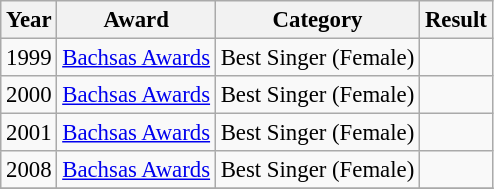<table class="wikitable" style="font-size: 95%;">
<tr>
<th>Year</th>
<th>Award</th>
<th>Category</th>
<th>Result</th>
</tr>
<tr>
<td>1999</td>
<td><a href='#'>Bachsas Awards</a></td>
<td>Best Singer (Female)</td>
<td></td>
</tr>
<tr>
<td>2000</td>
<td><a href='#'>Bachsas Awards</a></td>
<td>Best Singer (Female)</td>
<td></td>
</tr>
<tr>
<td>2001</td>
<td><a href='#'>Bachsas Awards</a></td>
<td>Best Singer (Female)</td>
<td></td>
</tr>
<tr>
<td>2008</td>
<td><a href='#'>Bachsas Awards</a></td>
<td>Best Singer (Female)</td>
<td></td>
</tr>
<tr>
</tr>
</table>
